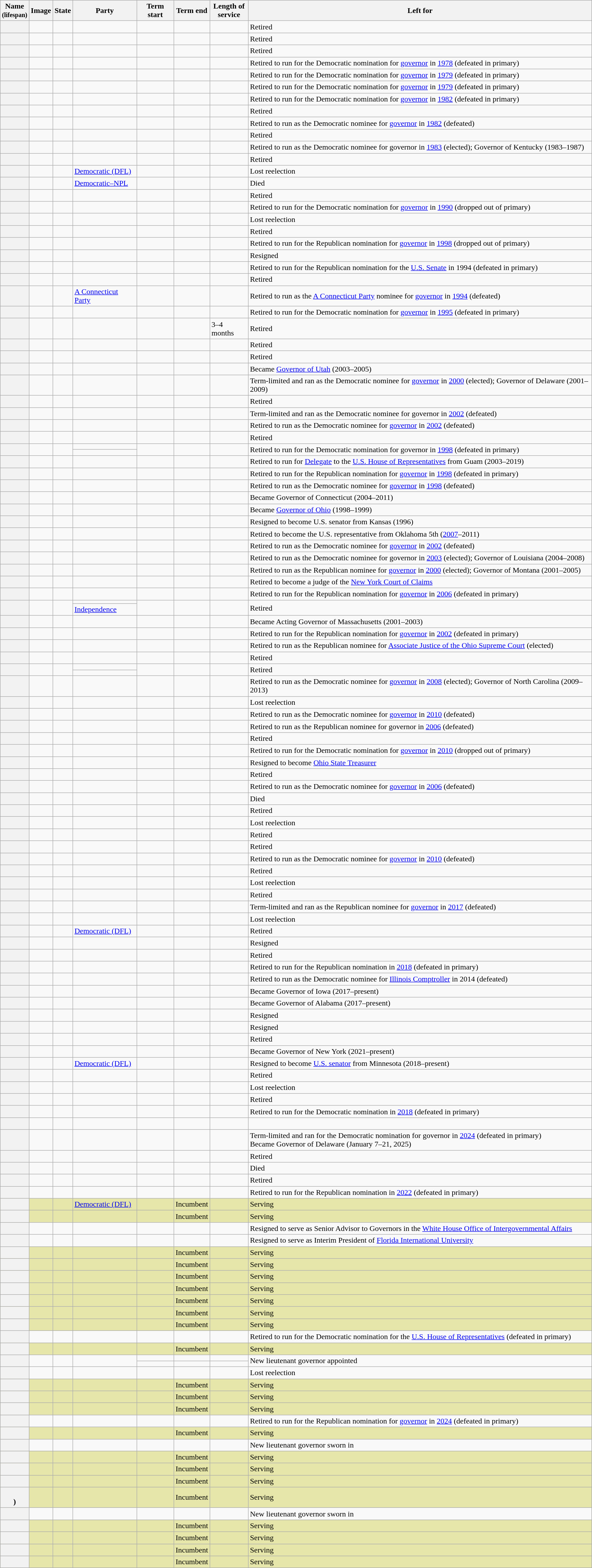<table class="wikitable sortable plainrowheaders">
<tr>
<th scope="col">Name<br><small>(lifespan)</small></th>
<th scope="col">Image</th>
<th scope="col">State</th>
<th scope="col">Party</th>
<th scope="col">Term start</th>
<th scope="col">Term end</th>
<th scope="col">Length of<br>service</th>
<th scope="col">Left for</th>
</tr>
<tr>
<th scope="row"><br></th>
<td></td>
<td></td>
<td></td>
<td></td>
<td></td>
<td></td>
<td>Retired</td>
</tr>
<tr>
<th scope="row"><br></th>
<td></td>
<td></td>
<td></td>
<td></td>
<td></td>
<td></td>
<td>Retired</td>
</tr>
<tr>
<th scope="row"><br></th>
<td></td>
<td></td>
<td></td>
<td></td>
<td></td>
<td></td>
<td>Retired</td>
</tr>
<tr>
<th scope="row"><br></th>
<td></td>
<td></td>
<td></td>
<td></td>
<td></td>
<td></td>
<td>Retired to run for the Democratic nomination for <a href='#'>governor</a> in <a href='#'>1978</a> (defeated in primary)</td>
</tr>
<tr>
<th scope="row"><br></th>
<td></td>
<td></td>
<td></td>
<td></td>
<td></td>
<td></td>
<td>Retired to run for the Democratic nomination for <a href='#'>governor</a> in <a href='#'>1979</a> (defeated in primary)</td>
</tr>
<tr>
<th scope="row"><br></th>
<td></td>
<td></td>
<td></td>
<td></td>
<td></td>
<td></td>
<td>Retired to run for the Democratic nomination for <a href='#'>governor</a> in <a href='#'>1979</a> (defeated in primary)</td>
</tr>
<tr>
<th scope="row"><br></th>
<td></td>
<td></td>
<td></td>
<td></td>
<td></td>
<td></td>
<td>Retired to run for the Democratic nomination for <a href='#'>governor</a> in <a href='#'>1982</a> (defeated in primary)</td>
</tr>
<tr>
<th scope="row"><br></th>
<td></td>
<td></td>
<td></td>
<td></td>
<td></td>
<td></td>
<td>Retired</td>
</tr>
<tr>
<th scope="row"><br></th>
<td></td>
<td></td>
<td></td>
<td></td>
<td></td>
<td></td>
<td>Retired to run as the Democratic nominee for <a href='#'>governor</a> in <a href='#'>1982</a> (defeated)</td>
</tr>
<tr>
<th scope="row"><br></th>
<td></td>
<td></td>
<td></td>
<td></td>
<td></td>
<td></td>
<td>Retired</td>
</tr>
<tr>
<th scope="row"><br></th>
<td></td>
<td></td>
<td></td>
<td></td>
<td></td>
<td></td>
<td>Retired to run as the Democratic nominee for governor in <a href='#'>1983</a> (elected); Governor of Kentucky (1983–1987)</td>
</tr>
<tr>
<th scope="row"><br></th>
<td></td>
<td></td>
<td></td>
<td></td>
<td></td>
<td></td>
<td>Retired</td>
</tr>
<tr>
<th scope="row"><br></th>
<td></td>
<td></td>
<td><a href='#'>Democratic (DFL)</a></td>
<td></td>
<td></td>
<td></td>
<td>Lost reelection</td>
</tr>
<tr>
<th scope="row"><br></th>
<td></td>
<td></td>
<td><a href='#'>Democratic–NPL</a></td>
<td></td>
<td></td>
<td></td>
<td>Died</td>
</tr>
<tr>
<th scope="row"><br></th>
<td></td>
<td></td>
<td></td>
<td></td>
<td></td>
<td></td>
<td>Retired</td>
</tr>
<tr>
<th scope="row"><br></th>
<td></td>
<td></td>
<td></td>
<td></td>
<td></td>
<td></td>
<td>Retired to run for the Democratic nomination for <a href='#'>governor</a> in <a href='#'>1990</a> (dropped out of primary)</td>
</tr>
<tr>
<th scope="row"><br></th>
<td></td>
<td></td>
<td></td>
<td></td>
<td></td>
<td></td>
<td>Lost reelection</td>
</tr>
<tr>
<th scope="row"><br></th>
<td></td>
<td></td>
<td></td>
<td></td>
<td></td>
<td></td>
<td>Retired</td>
</tr>
<tr>
<th scope="row"><br></th>
<td></td>
<td></td>
<td></td>
<td></td>
<td></td>
<td></td>
<td>Retired to run for the Republican nomination for <a href='#'>governor</a> in <a href='#'>1998</a> (dropped out of primary)</td>
</tr>
<tr>
<th scope="row"><br></th>
<td></td>
<td></td>
<td></td>
<td></td>
<td></td>
<td></td>
<td>Resigned</td>
</tr>
<tr>
<th scope="row"><br></th>
<td></td>
<td></td>
<td></td>
<td></td>
<td></td>
<td></td>
<td>Retired to run for the Republican nomination for the <a href='#'>U.S. Senate</a> in 1994 (defeated in primary)</td>
</tr>
<tr>
<th scope="row"><br></th>
<td></td>
<td></td>
<td></td>
<td></td>
<td></td>
<td></td>
<td>Retired</td>
</tr>
<tr>
<th scope="row"><br></th>
<td></td>
<td></td>
<td><a href='#'>A Connecticut Party</a></td>
<td></td>
<td></td>
<td></td>
<td>Retired to run as the <a href='#'>A Connecticut Party</a> nominee for <a href='#'>governor</a> in <a href='#'>1994</a> (defeated)</td>
</tr>
<tr>
<th scope="row"><br></th>
<td></td>
<td></td>
<td></td>
<td></td>
<td></td>
<td></td>
<td>Retired to run for the Democratic nomination for <a href='#'>governor</a> in <a href='#'>1995</a> (defeated in primary)</td>
</tr>
<tr>
<th scope="row"></th>
<td></td>
<td></td>
<td></td>
<td></td>
<td></td>
<td>3–4 months</td>
<td>Retired</td>
</tr>
<tr>
<th scope="row"><br></th>
<td></td>
<td></td>
<td></td>
<td></td>
<td></td>
<td></td>
<td>Retired</td>
</tr>
<tr>
<th scope="row"><br></th>
<td></td>
<td></td>
<td></td>
<td></td>
<td></td>
<td></td>
<td>Retired</td>
</tr>
<tr>
<th scope="row"><br></th>
<td></td>
<td></td>
<td></td>
<td></td>
<td></td>
<td></td>
<td>Became <a href='#'>Governor of Utah</a> (2003–2005)</td>
</tr>
<tr>
<th scope="row"><br></th>
<td></td>
<td></td>
<td></td>
<td></td>
<td></td>
<td></td>
<td>Term-limited and ran as the Democratic nominee for <a href='#'>governor</a> in <a href='#'>2000</a> (elected); Governor of Delaware (2001–2009)</td>
</tr>
<tr>
<th scope="row"><br></th>
<td></td>
<td></td>
<td></td>
<td></td>
<td></td>
<td></td>
<td>Retired</td>
</tr>
<tr>
<th scope="row"><br></th>
<td></td>
<td></td>
<td></td>
<td></td>
<td></td>
<td></td>
<td>Term-limited and ran as the Democratic nominee for governor in <a href='#'>2002</a> (defeated)</td>
</tr>
<tr>
<th scope="row"><br></th>
<td></td>
<td></td>
<td></td>
<td></td>
<td></td>
<td></td>
<td>Retired to run as the Democratic nominee for <a href='#'>governor</a> in <a href='#'>2002</a> (defeated)</td>
</tr>
<tr>
<th scope="row"><br></th>
<td></td>
<td></td>
<td></td>
<td></td>
<td></td>
<td></td>
<td>Retired</td>
</tr>
<tr>
<th scope="row" rowspan=2><br></th>
<td rowspan=2></td>
<td rowspan=2></td>
<td></td>
<td rowspan=2></td>
<td rowspan=2></td>
<td rowspan=2></td>
<td rowspan=2>Retired to run for the Democratic nomination for governor in <a href='#'>1998</a> (defeated in primary)</td>
</tr>
<tr>
<td></td>
</tr>
<tr>
<th scope="row"><br></th>
<td></td>
<td></td>
<td></td>
<td></td>
<td></td>
<td></td>
<td>Retired to run for <a href='#'>Delegate</a> to the <a href='#'>U.S. House of Representatives</a> from Guam (2003–2019)</td>
</tr>
<tr>
<th scope="row"><br></th>
<td></td>
<td></td>
<td></td>
<td></td>
<td></td>
<td></td>
<td>Retired to run for the Republican nomination for <a href='#'>governor</a> in <a href='#'>1998</a> (defeated in primary)</td>
</tr>
<tr>
<th scope="row"><br></th>
<td></td>
<td></td>
<td></td>
<td></td>
<td></td>
<td></td>
<td>Retired to run as the Democratic nominee for <a href='#'>governor</a> in <a href='#'>1998</a> (defeated)</td>
</tr>
<tr>
<th scope="row"><br></th>
<td></td>
<td></td>
<td></td>
<td></td>
<td></td>
<td></td>
<td>Became Governor of Connecticut (2004–2011)</td>
</tr>
<tr>
<th scope="row"><br></th>
<td></td>
<td></td>
<td></td>
<td></td>
<td></td>
<td></td>
<td>Became <a href='#'>Governor of Ohio</a> (1998–1999)</td>
</tr>
<tr>
<th scope="row"><br></th>
<td></td>
<td></td>
<td></td>
<td></td>
<td></td>
<td></td>
<td>Resigned to become U.S. senator from Kansas (1996)</td>
</tr>
<tr>
<th scope="row"><br></th>
<td></td>
<td></td>
<td></td>
<td></td>
<td></td>
<td></td>
<td>Retired to become the U.S. representative from Oklahoma 5th (<a href='#'>2007</a>–2011)</td>
</tr>
<tr>
<th scope="row"><br></th>
<td></td>
<td></td>
<td></td>
<td></td>
<td></td>
<td></td>
<td>Retired to run as the Democratic nominee for <a href='#'>governor</a> in <a href='#'>2002</a> (defeated)</td>
</tr>
<tr>
<th scope="row"><br></th>
<td></td>
<td></td>
<td></td>
<td></td>
<td></td>
<td></td>
<td>Retired to run as the Democratic nominee for governor in <a href='#'>2003</a> (elected); Governor of Louisiana (2004–2008)</td>
</tr>
<tr ]>
<th scope="row"><br></th>
<td></td>
<td></td>
<td></td>
<td></td>
<td></td>
<td></td>
<td>Retired to run as the Republican nominee for <a href='#'>governor</a> in <a href='#'>2000</a> (elected); Governor of Montana (2001–2005)</td>
</tr>
<tr>
<th scope="row"><br></th>
<td></td>
<td></td>
<td></td>
<td></td>
<td></td>
<td></td>
<td>Retired to become a judge of the <a href='#'>New York Court of Claims</a></td>
</tr>
<tr>
<th scope="row"><br></th>
<td></td>
<td></td>
<td></td>
<td></td>
<td></td>
<td></td>
<td>Retired to run for the Republican nomination for <a href='#'>governor</a> in <a href='#'>2006</a> (defeated in primary)</td>
</tr>
<tr>
<th scope="row" rowspan=2><br></th>
<td rowspan=2></td>
<td rowspan=2></td>
<td></td>
<td rowspan=2></td>
<td rowspan=2></td>
<td rowspan=2></td>
<td rowspan=2>Retired</td>
</tr>
<tr>
<td><a href='#'>Independence</a></td>
</tr>
<tr>
<th scope="row"><br></th>
<td></td>
<td></td>
<td></td>
<td></td>
<td></td>
<td></td>
<td>Became Acting Governor of Massachusetts (2001–2003)</td>
</tr>
<tr>
<th scope="row"><br></th>
<td></td>
<td></td>
<td></td>
<td></td>
<td></td>
<td></td>
<td>Retired to run for the Republican nomination for <a href='#'>governor</a> in <a href='#'>2002</a> (defeated in primary)</td>
</tr>
<tr>
<th scope="row"><br></th>
<td></td>
<td></td>
<td></td>
<td></td>
<td></td>
<td></td>
<td>Retired to run as the Republican nominee for <a href='#'>Associate Justice of the Ohio Supreme Court</a> (elected)</td>
</tr>
<tr>
<th scope="row"><br></th>
<td></td>
<td></td>
<td></td>
<td></td>
<td></td>
<td></td>
<td>Retired</td>
</tr>
<tr>
<th scope="row" rowspan=2><br></th>
<td rowspan=2></td>
<td rowspan=2></td>
<td></td>
<td rowspan=2></td>
<td rowspan=2></td>
<td rowspan=2></td>
<td rowspan=2>Retired</td>
</tr>
<tr>
<td></td>
</tr>
<tr>
<th scope="row"><br></th>
<td></td>
<td></td>
<td></td>
<td></td>
<td></td>
<td></td>
<td>Retired to run as the Democratic nominee for <a href='#'>governor</a> in <a href='#'>2008</a> (elected); Governor of North Carolina (2009–2013)</td>
</tr>
<tr>
<th scope="row"><br></th>
<td></td>
<td></td>
<td></td>
<td></td>
<td></td>
<td></td>
<td>Lost reelection</td>
</tr>
<tr>
<th scope="row"><br></th>
<td></td>
<td></td>
<td></td>
<td></td>
<td></td>
<td></td>
<td>Retired to run as the Democratic nominee for <a href='#'>governor</a> in <a href='#'>2010</a> (defeated)</td>
</tr>
<tr>
<th scope="row"><br></th>
<td></td>
<td></td>
<td></td>
<td></td>
<td></td>
<td></td>
<td>Retired to run as the Republican nominee for governor in <a href='#'>2006</a> (defeated)</td>
</tr>
<tr>
<th scope="row"><br></th>
<td></td>
<td></td>
<td></td>
<td></td>
<td></td>
<td></td>
<td>Retired</td>
</tr>
<tr>
<th scope="row"><br></th>
<td></td>
<td></td>
<td></td>
<td></td>
<td></td>
<td></td>
<td>Retired to run for the Democratic nomination for <a href='#'>governor</a> in <a href='#'>2010</a> (dropped out of primary)</td>
</tr>
<tr>
<th scope="row"><br></th>
<td></td>
<td></td>
<td></td>
<td></td>
<td></td>
<td></td>
<td>Resigned to become <a href='#'>Ohio State Treasurer</a></td>
</tr>
<tr>
<th scope="row"><br></th>
<td></td>
<td></td>
<td></td>
<td></td>
<td></td>
<td></td>
<td>Retired</td>
</tr>
<tr>
<th scope="row"><br></th>
<td></td>
<td></td>
<td></td>
<td></td>
<td></td>
<td></td>
<td>Retired to run as the Democratic nominee for <a href='#'>governor</a> in <a href='#'>2006</a> (defeated)</td>
</tr>
<tr>
<th scope="row"><br></th>
<td></td>
<td></td>
<td></td>
<td></td>
<td></td>
<td></td>
<td>Died</td>
</tr>
<tr>
<th scope="row"><br></th>
<td></td>
<td></td>
<td></td>
<td></td>
<td></td>
<td></td>
<td>Retired</td>
</tr>
<tr>
<th scope="row"><br></th>
<td></td>
<td></td>
<td></td>
<td></td>
<td></td>
<td></td>
<td>Lost reelection</td>
</tr>
<tr>
<th scope="row"><br></th>
<td></td>
<td></td>
<td></td>
<td></td>
<td></td>
<td></td>
<td>Retired</td>
</tr>
<tr>
<th scope="row"><br></th>
<td></td>
<td></td>
<td></td>
<td></td>
<td></td>
<td></td>
<td>Retired</td>
</tr>
<tr>
<th scope="row"><br></th>
<td></td>
<td></td>
<td></td>
<td></td>
<td></td>
<td></td>
<td>Retired to run as the Democratic nominee for <a href='#'>governor</a> in <a href='#'>2010</a> (defeated)</td>
</tr>
<tr>
<th scope="row"><br></th>
<td></td>
<td></td>
<td></td>
<td></td>
<td></td>
<td></td>
<td>Retired</td>
</tr>
<tr>
<th scope="row"><br></th>
<td></td>
<td></td>
<td></td>
<td></td>
<td></td>
<td></td>
<td>Lost reelection</td>
</tr>
<tr>
<th scope="row"><em></em><br></th>
<td></td>
<td></td>
<td></td>
<td></td>
<td></td>
<td></td>
<td>Retired</td>
</tr>
<tr>
<th scope="row"><br></th>
<td></td>
<td></td>
<td></td>
<td></td>
<td></td>
<td></td>
<td>Term-limited and ran as the Republican nominee for <a href='#'>governor</a> in <a href='#'>2017</a> (defeated)</td>
</tr>
<tr>
<th scope="row"><br></th>
<td></td>
<td></td>
<td></td>
<td></td>
<td></td>
<td></td>
<td>Lost reelection</td>
</tr>
<tr>
<th scope="row"><br></th>
<td></td>
<td></td>
<td><a href='#'>Democratic (DFL)</a></td>
<td></td>
<td></td>
<td></td>
<td>Retired</td>
</tr>
<tr>
<th scope="row"><br></th>
<td></td>
<td></td>
<td></td>
<td></td>
<td></td>
<td></td>
<td>Resigned</td>
</tr>
<tr>
<th scope="row"><br></th>
<td></td>
<td></td>
<td></td>
<td></td>
<td></td>
<td></td>
<td>Retired</td>
</tr>
<tr>
<th scope="row"><br></th>
<td></td>
<td></td>
<td></td>
<td></td>
<td></td>
<td></td>
<td>Retired to run for the Republican nomination in <a href='#'>2018</a> (defeated in primary)</td>
</tr>
<tr>
<th scope="row"><br></th>
<td></td>
<td></td>
<td></td>
<td></td>
<td></td>
<td></td>
<td>Retired to run as the Democratic nominee for <a href='#'>Illinois Comptroller</a> in 2014 (defeated)</td>
</tr>
<tr>
<th scope="row"><br></th>
<td></td>
<td></td>
<td></td>
<td></td>
<td></td>
<td></td>
<td>Became Governor of Iowa (2017–present)</td>
</tr>
<tr>
<th scope="row"><br></th>
<td></td>
<td></td>
<td></td>
<td></td>
<td></td>
<td></td>
<td>Became Governor of Alabama (2017–present)</td>
</tr>
<tr>
<th scope="row"><br></th>
<td></td>
<td></td>
<td></td>
<td></td>
<td></td>
<td></td>
<td>Resigned</td>
</tr>
<tr>
<th scope="row"><br></th>
<td></td>
<td></td>
<td></td>
<td></td>
<td></td>
<td></td>
<td>Resigned</td>
</tr>
<tr>
<th scope="row"><br></th>
<td></td>
<td></td>
<td></td>
<td></td>
<td></td>
<td></td>
<td>Retired</td>
</tr>
<tr>
<th scope="row"><br></th>
<td></td>
<td></td>
<td></td>
<td></td>
<td></td>
<td></td>
<td>Became Governor of New York (2021–present)</td>
</tr>
<tr>
<th scope="row"><br></th>
<td></td>
<td></td>
<td><a href='#'>Democratic (DFL)</a></td>
<td></td>
<td></td>
<td></td>
<td>Resigned to become <a href='#'>U.S. senator</a> from Minnesota (2018–present)</td>
</tr>
<tr>
<th scope="row"><br></th>
<td></td>
<td></td>
<td></td>
<td></td>
<td></td>
<td></td>
<td>Retired</td>
</tr>
<tr>
<th scope="row"><br></th>
<td></td>
<td></td>
<td></td>
<td></td>
<td></td>
<td></td>
<td>Lost reelection</td>
</tr>
<tr>
<th scope="row"><br></th>
<td></td>
<td></td>
<td></td>
<td></td>
<td></td>
<td></td>
<td>Retired</td>
</tr>
<tr>
<th scope="row"><br></th>
<td></td>
<td></td>
<td></td>
<td></td>
<td></td>
<td></td>
<td>Retired to run for the Democratic nomination in <a href='#'>2018</a> (defeated in primary)</td>
</tr>
<tr bgcolor=>
<th scope="row"><br></th>
<td></td>
<td></td>
<td></td>
<td></td>
<td></td>
<td></td>
<td></td>
</tr>
<tr>
<th scope="row"><br></th>
<td></td>
<td></td>
<td></td>
<td></td>
<td></td>
<td></td>
<td>Term-limited and ran for the Democratic nomination for governor in <a href='#'>2024</a> (defeated in primary) <br> Became Governor of Delaware (January 7–21, 2025)</td>
</tr>
<tr>
<th scope="row"><br></th>
<td></td>
<td></td>
<td></td>
<td></td>
<td></td>
<td></td>
<td>Retired</td>
</tr>
<tr>
<th scope="row"><br></th>
<td></td>
<td></td>
<td></td>
<td></td>
<td></td>
<td></td>
<td>Died</td>
</tr>
<tr>
<th scope="row"><br></th>
<td></td>
<td></td>
<td></td>
<td></td>
<td></td>
<td></td>
<td>Retired</td>
</tr>
<tr>
<th scope="row"><br></th>
<td></td>
<td></td>
<td></td>
<td></td>
<td></td>
<td></td>
<td>Retired to run for the Republican nomination in <a href='#'>2022</a> (defeated in primary)</td>
</tr>
<tr bgcolor=#E6E6AA>
<th scope="row"><br></th>
<td></td>
<td></td>
<td><a href='#'>Democratic (DFL)</a></td>
<td></td>
<td>Incumbent</td>
<td></td>
<td>Serving</td>
</tr>
<tr bgcolor=#E6E6AA>
<th scope="row"><br></th>
<td></td>
<td></td>
<td></td>
<td></td>
<td>Incumbent</td>
<td></td>
<td>Serving</td>
</tr>
<tr>
<th scope="row"><br></th>
<td></td>
<td></td>
<td></td>
<td></td>
<td></td>
<td></td>
<td>Resigned to serve as Senior Advisor to Governors in the <a href='#'>White House Office of Intergovernmental Affairs</a></td>
</tr>
<tr>
<th scope="row"><br></th>
<td></td>
<td></td>
<td></td>
<td></td>
<td></td>
<td></td>
<td>Resigned to serve as Interim President of <a href='#'>Florida International University</a></td>
</tr>
<tr bgcolor=#E6E6AA>
<th scope="row"><br></th>
<td></td>
<td></td>
<td></td>
<td></td>
<td>Incumbent</td>
<td></td>
<td>Serving</td>
</tr>
<tr bgcolor=#E6E6AA>
<th scope="row"><br></th>
<td></td>
<td></td>
<td></td>
<td></td>
<td>Incumbent</td>
<td></td>
<td>Serving</td>
</tr>
<tr bgcolor=#E6E6AA>
<th scope="row"><br></th>
<td></td>
<td></td>
<td></td>
<td></td>
<td>Incumbent</td>
<td></td>
<td>Serving</td>
</tr>
<tr bgcolor=#E6E6AA>
<th scope="row"><br></th>
<td></td>
<td></td>
<td></td>
<td></td>
<td>Incumbent</td>
<td></td>
<td>Serving</td>
</tr>
<tr bgcolor=#E6E6AA>
<th scope="row"><br></th>
<td></td>
<td></td>
<td></td>
<td></td>
<td>Incumbent</td>
<td></td>
<td>Serving</td>
</tr>
<tr bgcolor=#E6E6AA>
<th scope="row"><br></th>
<td></td>
<td></td>
<td></td>
<td></td>
<td>Incumbent</td>
<td></td>
<td>Serving</td>
</tr>
<tr bgcolor=#E6E6AA>
<th scope="row"><br></th>
<td></td>
<td></td>
<td></td>
<td></td>
<td>Incumbent</td>
<td></td>
<td>Serving</td>
</tr>
<tr>
<th scope="row"><br></th>
<td></td>
<td></td>
<td></td>
<td></td>
<td></td>
<td></td>
<td>Retired to run for the Democratic nomination for the <a href='#'>U.S. House of Representatives</a> (defeated in primary)</td>
</tr>
<tr bgcolor=#E6E6AA>
<th scope="row"><br></th>
<td></td>
<td></td>
<td></td>
<td></td>
<td>Incumbent</td>
<td></td>
<td>Serving</td>
</tr>
<tr>
<th rowspan=2 scope="row"><em></em><br></th>
<td rowspan=2></td>
<td rowspan=2></td>
<td rowspan=2 ></td>
<td></td>
<td></td>
<td></td>
<td rowspan=2>New lieutenant governor appointed</td>
</tr>
<tr>
<td></td>
<td></td>
<td></td>
</tr>
<tr>
<th scope="row"><br></th>
<td></td>
<td></td>
<td></td>
<td></td>
<td></td>
<td></td>
<td>Lost reelection</td>
</tr>
<tr bgcolor=#E6E6AA>
<th scope="row"><br></th>
<td></td>
<td></td>
<td></td>
<td></td>
<td>Incumbent</td>
<td></td>
<td>Serving</td>
</tr>
<tr bgcolor=#E6E6AA>
<th scope="row"><br></th>
<td></td>
<td></td>
<td></td>
<td></td>
<td>Incumbent</td>
<td></td>
<td>Serving</td>
</tr>
<tr bgcolor=#E6E6AA>
<th scope="row"><br></th>
<td></td>
<td></td>
<td></td>
<td></td>
<td>Incumbent</td>
<td></td>
<td>Serving</td>
</tr>
<tr>
<th scope="row"><br></th>
<td></td>
<td></td>
<td></td>
<td></td>
<td></td>
<td></td>
<td>Retired to run for the Republican nomination for <a href='#'>governor</a> in <a href='#'>2024</a> (defeated in primary)</td>
</tr>
<tr bgcolor=#E6E6AA>
<th scope="row"><br></th>
<td></td>
<td></td>
<td></td>
<td></td>
<td>Incumbent</td>
<td></td>
<td>Serving</td>
</tr>
<tr>
<th scope="row"><em></em></th>
<td></td>
<td></td>
<td></td>
<td></td>
<td></td>
<td></td>
<td>New lieutenant governor sworn in</td>
</tr>
<tr bgcolor=#E6E6AA>
<th scope="row"><br></th>
<td></td>
<td></td>
<td></td>
<td></td>
<td>Incumbent</td>
<td></td>
<td>Serving</td>
</tr>
<tr bgcolor=#E6E6AA>
<th scope="row"><br></th>
<td></td>
<td></td>
<td></td>
<td></td>
<td>Incumbent</td>
<td></td>
<td>Serving</td>
</tr>
<tr bgcolor=#E6E6AA>
<th scope="row"><br></th>
<td></td>
<td></td>
<td></td>
<td></td>
<td>Incumbent</td>
<td></td>
<td>Serving</td>
</tr>
<tr bgcolor=#E6E6AA>
<th scope="row"><br>)</th>
<td></td>
<td></td>
<td></td>
<td></td>
<td>Incumbent</td>
<td></td>
<td>Serving</td>
</tr>
<tr>
<th scope="row"><em></em><br></th>
<td></td>
<td></td>
<td></td>
<td></td>
<td></td>
<td></td>
<td>New lieutenant governor sworn in</td>
</tr>
<tr bgcolor=#E6E6AA>
<th scope="row"><br></th>
<td></td>
<td></td>
<td></td>
<td></td>
<td>Incumbent</td>
<td></td>
<td>Serving</td>
</tr>
<tr bgcolor=#E6E6AA>
<th scope="row"><br></th>
<td></td>
<td></td>
<td></td>
<td></td>
<td>Incumbent</td>
<td></td>
<td>Serving</td>
</tr>
<tr bgcolor=#E6E6AA>
<th scope="row"><br></th>
<td></td>
<td></td>
<td></td>
<td></td>
<td>Incumbent</td>
<td></td>
<td>Serving</td>
</tr>
<tr bgcolor=#E6E6AA>
<th scope="row"><br></th>
<td></td>
<td></td>
<td></td>
<td></td>
<td>Incumbent</td>
<td></td>
<td>Serving</td>
</tr>
</table>
